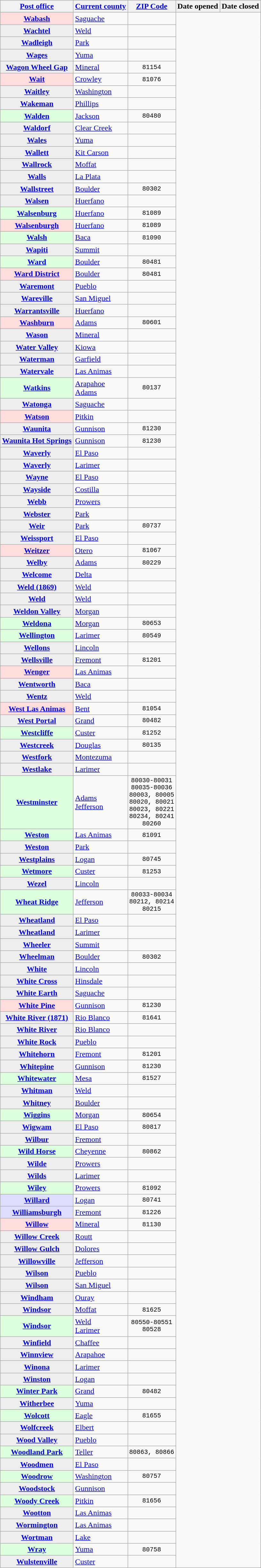<table class="wikitable sortable  plainrowheaders" style="margin:auto;">
<tr>
<th scope=col><a href='#'>Post office</a></th>
<th scope=col><a href='#'>Current county</a></th>
<th scope=col><a href='#'>ZIP Code</a></th>
<th scope=col>Date opened</th>
<th scope=col>Date closed</th>
</tr>
<tr>
<th scope=row rowspan=1 style="background-color:#FFDDDD;"><a href='#'>Wabash</a></th>
<td rowspan=1><a href='#'>Saguache</a></td>
<td rowspan=1 align=center style="font-family:monospace;"><br>
</td>
</tr>
<tr>
<th scope=row rowspan=1 style="background-color:#EEEEEE;"><a href='#'>Wachtel</a></th>
<td rowspan=1><a href='#'>Weld</a></td>
<td rowspan=1 align=center style="font-family:monospace;"><br>
</td>
</tr>
<tr>
<th scope=row rowspan=1 style="background-color:#EEEEEE;"><a href='#'>Wadleigh</a></th>
<td rowspan=1><a href='#'>Park</a></td>
<td rowspan=1 align=center style="font-family:monospace;"><br>
</td>
</tr>
<tr>
<th scope=row rowspan=1 style="background-color:#EEEEEE;"><a href='#'>Wages</a></th>
<td rowspan=1><a href='#'>Yuma</a></td>
<td rowspan=1 align=center style="font-family:monospace;"><br>
</td>
</tr>
<tr>
<th scope=row rowspan=3 style="background-color:#EEEEEE;"><a href='#'>Wagon Wheel Gap</a></th>
<td rowspan=3><a href='#'>Mineral</a></td>
<td rowspan=3 align=center style="font-family:monospace;">81154<br>
</td>
</tr>
<tr>
</tr>
<tr>
</tr>
<tr>
<th scope=row rowspan=1 style="background-color:#FFDDDD;"><a href='#'>Wait</a></th>
<td rowspan=1><a href='#'>Crowley</a></td>
<td rowspan=1 align=center style="font-family:monospace;">81076<br>
</td>
</tr>
<tr>
<th scope=row rowspan=1 style="background-color:#EEEEEE;"><a href='#'>Waitley</a></th>
<td rowspan=1><a href='#'>Washington</a></td>
<td rowspan=1 align=center style="font-family:monospace;"><br>
</td>
</tr>
<tr>
<th scope=row rowspan=1 style="background-color:#EEEEEE;"><a href='#'>Wakeman</a></th>
<td rowspan=1><a href='#'>Phillips</a></td>
<td rowspan=1 align=center style="font-family:monospace;"><br>
</td>
</tr>
<tr>
<th scope=row rowspan=1 style="background-color:#DDFFDD;"><a href='#'>Walden</a></th>
<td rowspan=1><a href='#'>Jackson</a></td>
<td rowspan=1 align=center style="font-family:monospace;">80480<br>
</td>
</tr>
<tr>
<th scope=row rowspan=1 style="background-color:#EEEEEE;"><a href='#'>Waldorf</a></th>
<td rowspan=1><a href='#'>Clear Creek</a></td>
<td rowspan=1 align=center style="font-family:monospace;"><br>
</td>
</tr>
<tr>
<th scope=row rowspan=1 style="background-color:#EEEEEE;"><a href='#'>Wales</a></th>
<td rowspan=1><a href='#'>Yuma</a></td>
<td rowspan=1 align=center style="font-family:monospace;"><br>
</td>
</tr>
<tr>
<th scope=row rowspan=1 style="background-color:#EEEEEE;"><a href='#'>Wallett</a></th>
<td rowspan=1><a href='#'>Kit Carson</a></td>
<td rowspan=1 align=center style="font-family:monospace;"><br>
</td>
</tr>
<tr>
<th scope=row rowspan=1 style="background-color:#EEEEEE;"><a href='#'>Wallrock</a></th>
<td rowspan=1><a href='#'>Moffat</a></td>
<td rowspan=1 align=center style="font-family:monospace;"><br>
</td>
</tr>
<tr>
<th scope=row rowspan=1 style="background-color:#EEEEEE;"><a href='#'>Walls</a></th>
<td rowspan=1><a href='#'>La Plata</a></td>
<td rowspan=1 align=center style="font-family:monospace;"><br>
</td>
</tr>
<tr>
<th scope=row rowspan=1 style="background-color:#EEEEEE;"><a href='#'>Wallstreet</a></th>
<td rowspan=1><a href='#'>Boulder</a></td>
<td rowspan=1 align=center style="font-family:monospace;">80302<br>
</td>
</tr>
<tr>
<th scope=row rowspan=1 style="background-color:#EEEEEE;"><a href='#'>Walsen</a></th>
<td rowspan=1><a href='#'>Huerfano</a></td>
<td rowspan=1 align=center style="font-family:monospace;"><br>
</td>
</tr>
<tr>
<th scope=row rowspan=1 style="background-color:#DDFFDD;"><a href='#'>Walsenburg</a></th>
<td rowspan=1><a href='#'>Huerfano</a></td>
<td rowspan=1 align=center style="font-family:monospace;">81089<br>
</td>
</tr>
<tr>
<th scope=row rowspan=2 style="background-color:#FFDDDD;"><a href='#'>Walsenburgh</a></th>
<td rowspan=2><a href='#'>Huerfano</a></td>
<td rowspan=2 align=center style="font-family:monospace;">81089<br>
</td>
</tr>
<tr>
</tr>
<tr>
<th scope=row rowspan=1 style="background-color:#DDFFDD;"><a href='#'>Walsh</a></th>
<td rowspan=1><a href='#'>Baca</a></td>
<td rowspan=1 align=center style="font-family:monospace;">81090<br>
</td>
</tr>
<tr>
<th scope=row rowspan=1 style="background-color:#EEEEEE;"><a href='#'>Wapiti</a></th>
<td rowspan=1><a href='#'>Summit</a></td>
<td rowspan=1 align=center style="font-family:monospace;"><br>
</td>
</tr>
<tr>
<th scope=row rowspan=1 style="background-color:#DDFFDD;"><a href='#'>Ward</a></th>
<td rowspan=1><a href='#'>Boulder</a></td>
<td rowspan=1 align=center style="font-family:monospace;">80481<br>
</td>
</tr>
<tr>
<th scope=row rowspan=1 style="background-color:#FFDDDD;"><a href='#'>Ward District</a></th>
<td rowspan=1><a href='#'>Boulder</a></td>
<td rowspan=1 align=center style="font-family:monospace;">80481<br>
</td>
</tr>
<tr>
<th scope=row rowspan=1 style="background-color:#EEEEEE;"><a href='#'>Waremont</a></th>
<td rowspan=1><a href='#'>Pueblo</a></td>
<td rowspan=1 align=center style="font-family:monospace;"><br>
</td>
</tr>
<tr>
<th scope=row rowspan=1 style="background-color:#EEEEEE;"><a href='#'>Wareville</a></th>
<td rowspan=1><a href='#'>San Miguel</a></td>
<td rowspan=1 align=center style="font-family:monospace;"><br>
</td>
</tr>
<tr>
<th scope=row rowspan=1 style="background-color:#EEEEEE;"><a href='#'>Warrantsville</a></th>
<td rowspan=1><a href='#'>Huerfano</a></td>
<td rowspan=1 align=center style="font-family:monospace;"><br>
</td>
</tr>
<tr>
<th scope=row rowspan=2 style="background-color:#FFDDDD;"><a href='#'>Washburn</a></th>
<td rowspan=2><a href='#'>Adams</a></td>
<td rowspan=2 align=center style="font-family:monospace;">80601<br>
</td>
</tr>
<tr>
</tr>
<tr>
<th scope=row rowspan=1 style="background-color:#EEEEEE;"><a href='#'>Wason</a></th>
<td rowspan=1><a href='#'>Mineral</a></td>
<td rowspan=1 align=center style="font-family:monospace;"><br>
</td>
</tr>
<tr>
<th scope=row rowspan=1 style="background-color:#EEEEEE;"><a href='#'>Water Valley</a></th>
<td rowspan=1><a href='#'>Kiowa</a></td>
<td rowspan=1 align=center style="font-family:monospace;"><br>
</td>
</tr>
<tr>
<th scope=row rowspan=1 style="background-color:#EEEEEE;"><a href='#'>Waterman</a></th>
<td rowspan=1><a href='#'>Garfield</a></td>
<td rowspan=1 align=center style="font-family:monospace;"><br>
</td>
</tr>
<tr>
<th scope=row rowspan=4 style="background-color:#EEEEEE;"><a href='#'>Watervale</a></th>
<td rowspan=4><a href='#'>Las Animas</a></td>
<td rowspan=4 align=center style="font-family:monospace;"><br>
</td>
</tr>
<tr>
</tr>
<tr>
</tr>
<tr>
</tr>
<tr>
<th scope=row rowspan=2 style="background-color:#DDFFDD;"><a href='#'>Watkins</a></th>
<td rowspan=2><a href='#'>Arapahoe</a><br><a href='#'>Adams</a></td>
<td rowspan=2 align=center style="font-family:monospace;">80137<br>
</td>
</tr>
<tr>
</tr>
<tr>
<th scope=row rowspan=1 style="background-color:#EEEEEE;"><a href='#'>Watonga</a></th>
<td rowspan=1><a href='#'>Saguache</a></td>
<td rowspan=1 align=center style="font-family:monospace;"><br>
</td>
</tr>
<tr>
<th scope=row rowspan=1 style="background-color:#FFDDDD;"><a href='#'>Watson</a></th>
<td rowspan=1><a href='#'>Pitkin</a></td>
<td rowspan=1 align=center style="font-family:monospace;"><br>
</td>
</tr>
<tr>
<th scope=row rowspan=4 style="background-color:#EEEEEE;"><a href='#'>Waunita</a></th>
<td rowspan=4><a href='#'>Gunnison</a></td>
<td rowspan=4 align=center style="font-family:monospace;">81230<br>
</td>
</tr>
<tr>
</tr>
<tr>
</tr>
<tr>
</tr>
<tr>
<th scope=row rowspan=1 style="background-color:#EEEEEE;"><a href='#'>Waunita Hot Springs</a></th>
<td rowspan=1><a href='#'>Gunnison</a></td>
<td rowspan=1 align=center style="font-family:monospace;">81230<br>
</td>
</tr>
<tr>
<th scope=row rowspan=1 style="background-color:#EEEEEE;"><a href='#'>Waverly</a></th>
<td rowspan=1><a href='#'>El Paso</a></td>
<td rowspan=1 align=center style="font-family:monospace;"><br>
</td>
</tr>
<tr>
<th scope=row rowspan=1 style="background-color:#EEEEEE;"><a href='#'>Waverly</a></th>
<td rowspan=1><a href='#'>Larimer</a></td>
<td rowspan=1 align=center style="font-family:monospace;"><br>
</td>
</tr>
<tr>
<th scope=row rowspan=1 style="background-color:#EEEEEE;"><a href='#'>Wayne</a></th>
<td rowspan=1><a href='#'>El Paso</a></td>
<td rowspan=1 align=center style="font-family:monospace;"><br>
</td>
</tr>
<tr>
<th scope=row rowspan=1 style="background-color:#EEEEEE;"><a href='#'>Wayside</a></th>
<td rowspan=1><a href='#'>Costilla</a></td>
<td rowspan=1 align=center style="font-family:monospace;"><br>
</td>
</tr>
<tr>
<th scope=row rowspan=1 style="background-color:#EEEEEE;"><a href='#'>Webb</a></th>
<td rowspan=1><a href='#'>Prowers</a></td>
<td rowspan=1 align=center style="font-family:monospace;"><br>
</td>
</tr>
<tr>
<th scope=row rowspan=1 style="background-color:#EEEEEE;"><a href='#'>Webster</a></th>
<td rowspan=1><a href='#'>Park</a></td>
<td rowspan=1 align=center style="font-family:monospace;"><br>
</td>
</tr>
<tr>
<th scope=row rowspan=1 style="background-color:#EEEEEE;"><a href='#'>Weir</a></th>
<td rowspan=1><a href='#'>Park</a></td>
<td rowspan=1 align=center style="font-family:monospace;">80737<br>
</td>
</tr>
<tr>
<th scope=row rowspan=2 style="background-color:#EEEEEE;"><a href='#'>Weissport</a></th>
<td rowspan=2><a href='#'>El Paso</a></td>
<td rowspan=2 align=center style="font-family:monospace;"><br>
</td>
</tr>
<tr>
</tr>
<tr>
<th scope=row rowspan=1 style="background-color:#FFDDDD;"><a href='#'>Weitzer</a></th>
<td rowspan=1><a href='#'>Otero</a></td>
<td rowspan=1 align=center style="font-family:monospace;">81067<br>
</td>
</tr>
<tr>
<th scope=row rowspan=1 style="background-color:#EEEEEE;"><a href='#'>Welby</a></th>
<td rowspan=1><a href='#'>Adams</a></td>
<td rowspan=1 align=center style="font-family:monospace;">80229<br>
</td>
</tr>
<tr>
<th scope=row rowspan=1 style="background-color:#EEEEEE;"><a href='#'>Welcome</a></th>
<td rowspan=1><a href='#'>Delta</a></td>
<td rowspan=1 align=center style="font-family:monospace;"><br>
</td>
</tr>
<tr>
<th scope=row rowspan=1 style="background-color:#EEEEEE;"><a href='#'>Weld (1869)</a></th>
<td rowspan=1><a href='#'>Weld</a></td>
<td rowspan=1 align=center style="font-family:monospace;"><br>
</td>
</tr>
<tr>
<th scope=row rowspan=1 style="background-color:#EEEEEE;"><a href='#'>Weld</a></th>
<td rowspan=1><a href='#'>Weld</a></td>
<td rowspan=1 align=center style="font-family:monospace;"><br>
</td>
</tr>
<tr>
<th scope=row rowspan=1 style="background-color:#EEEEEE;"><a href='#'>Weldon Valley</a></th>
<td rowspan=1><a href='#'>Morgan</a></td>
<td rowspan=1 align=center style="font-family:monospace;"><br>
</td>
</tr>
<tr>
<th scope=row rowspan=1 style="background-color:#DDFFDD;"><a href='#'>Weldona</a></th>
<td rowspan=1><a href='#'>Morgan</a></td>
<td rowspan=1 align=center style="font-family:monospace;">80653<br>
</td>
</tr>
<tr>
<th scope=row rowspan=1 style="background-color:#DDFFDD;"><a href='#'>Wellington</a></th>
<td rowspan=1><a href='#'>Larimer</a></td>
<td rowspan=1 align=center style="font-family:monospace;">80549<br>
</td>
</tr>
<tr>
<th scope=row rowspan=1 style="background-color:#EEEEEE;"><a href='#'>Wellons</a></th>
<td rowspan=1><a href='#'>Lincoln</a></td>
<td rowspan=1 align=center style="font-family:monospace;"><br>
</td>
</tr>
<tr>
<th scope=row rowspan=1 style="background-color:#EEEEEE;"><a href='#'>Wellsville</a></th>
<td rowspan=1><a href='#'>Fremont</a></td>
<td rowspan=1 align=center style="font-family:monospace;">81201<br>
</td>
</tr>
<tr>
<th scope=row rowspan=1 style="background-color:#FFDDDD;"><a href='#'>Wenger</a></th>
<td rowspan=1><a href='#'>Las Animas</a></td>
<td rowspan=1 align=center style="font-family:monospace;"><br>
</td>
</tr>
<tr>
<th scope=row rowspan=1 style="background-color:#EEEEEE;"><a href='#'>Wentworth</a></th>
<td rowspan=1><a href='#'>Baca</a></td>
<td rowspan=1 align=center style="font-family:monospace;"><br>
</td>
</tr>
<tr>
<th scope=row rowspan=1 style="background-color:#EEEEEE;"><a href='#'>Wentz</a></th>
<td rowspan=1><a href='#'>Weld</a></td>
<td rowspan=1 align=center style="font-family:monospace;"><br>
</td>
</tr>
<tr>
<th scope=row rowspan=1 style="background-color:#FFDDDD;"><a href='#'>West Las Animas</a></th>
<td rowspan=1><a href='#'>Bent</a></td>
<td rowspan=1 align=center style="font-family:monospace;">81054<br>
</td>
</tr>
<tr>
<th scope=row rowspan=1 style="background-color:#EEEEEE;"><a href='#'>West Portal</a></th>
<td rowspan=1><a href='#'>Grand</a></td>
<td rowspan=1 align=center style="font-family:monospace;">80482<br>
</td>
</tr>
<tr>
<th scope=row rowspan=2 style="background-color:#DDFFDD;"><a href='#'>Westcliffe</a></th>
<td rowspan=2><a href='#'>Custer</a></td>
<td rowspan=2 align=center style="font-family:monospace;">81252<br>
</td>
</tr>
<tr>
</tr>
<tr>
<th scope=row rowspan=3 style="background-color:#EEEEEE;"><a href='#'>Westcreek</a></th>
<td rowspan=3><a href='#'>Douglas</a></td>
<td rowspan=3 align=center style="font-family:monospace;">80135<br>
</td>
</tr>
<tr>
</tr>
<tr>
</tr>
<tr>
<th scope=row rowspan=2 style="background-color:#EEEEEE;"><a href='#'>Westfork</a></th>
<td rowspan=2><a href='#'>Montezuma</a></td>
<td rowspan=2 align=center style="font-family:monospace;"><br>
</td>
</tr>
<tr>
</tr>
<tr>
<th scope=row rowspan=1 style="background-color:#EEEEEE;"><a href='#'>Westlake</a></th>
<td rowspan=1><a href='#'>Larimer</a></td>
<td rowspan=1 align=center style="font-family:monospace;"><br>
</td>
</tr>
<tr>
<th scope=row rowspan=1 style="background-color:#DDFFDD;"><a href='#'>Westminster</a></th>
<td rowspan=1><a href='#'>Adams</a><br><a href='#'>Jefferson</a></td>
<td rowspan=1 align=center style="font-family:monospace;">80030-80031<br>80035-80036<br>80003, 80005<br>80020, 80021<br>80023, 80221<br>80234, 80241<br>80260<br>
</td>
</tr>
<tr>
<th scope=row rowspan=1 style="background-color:#DDFFDD;"><a href='#'>Weston</a></th>
<td rowspan=1><a href='#'>Las Animas</a></td>
<td rowspan=1 align=center style="font-family:monospace;">81091<br>
</td>
</tr>
<tr>
<th scope=row rowspan=1 style="background-color:#EEEEEE;"><a href='#'>Weston</a></th>
<td rowspan=1><a href='#'>Park</a></td>
<td rowspan=1 align=center style="font-family:monospace;"><br>
</td>
</tr>
<tr>
<th scope=row rowspan=1 style="background-color:#EEEEEE;"><a href='#'>Westplains</a></th>
<td rowspan=1><a href='#'>Logan</a></td>
<td rowspan=1 align=center style="font-family:monospace;">80745<br>
</td>
</tr>
<tr>
<th scope=row rowspan=1 style="background-color:#DDFFDD;"><a href='#'>Wetmore</a></th>
<td rowspan=1><a href='#'>Custer</a></td>
<td rowspan=1 align=center style="font-family:monospace;">81253<br>
</td>
</tr>
<tr>
<th scope=row rowspan=1 style="background-color:#EEEEEE;"><a href='#'>Wezel</a></th>
<td rowspan=1><a href='#'>Lincoln</a></td>
<td rowspan=1 align=center style="font-family:monospace;"><br>
</td>
</tr>
<tr>
<th scope=row rowspan=1 style="background-color:#DDFFDD;"><a href='#'>Wheat Ridge</a></th>
<td rowspan=1><a href='#'>Jefferson</a></td>
<td rowspan=1 align=center style="font-family:monospace;">80033-80034<br>80212, 80214<br>80215<br>
</td>
</tr>
<tr>
<th scope=row rowspan=1 style="background-color:#EEEEEE;"><a href='#'>Wheatland</a></th>
<td rowspan=1><a href='#'>El Paso</a></td>
<td rowspan=1 align=center style="font-family:monospace;"><br>
</td>
</tr>
<tr>
<th scope=row rowspan=2 style="background-color:#EEEEEE;"><a href='#'>Wheatland</a></th>
<td rowspan=2><a href='#'>Larimer</a></td>
<td rowspan=2 align=center style="font-family:monospace;"><br>
</td>
</tr>
<tr>
</tr>
<tr>
<th scope=row rowspan=1 style="background-color:#EEEEEE;"><a href='#'>Wheeler</a></th>
<td rowspan=1><a href='#'>Summit</a></td>
<td rowspan=1 align=center style="font-family:monospace;"><br>
</td>
</tr>
<tr>
<th scope=row rowspan=1 style="background-color:#EEEEEE;"><a href='#'>Wheelman</a></th>
<td rowspan=1><a href='#'>Boulder</a></td>
<td rowspan=1 align=center style="font-family:monospace;">80302<br>
</td>
</tr>
<tr>
<th scope=row rowspan=1 style="background-color:#EEEEEE;"><a href='#'>White</a></th>
<td rowspan=1><a href='#'>Lincoln</a></td>
<td rowspan=1 align=center style="font-family:monospace;"><br>
</td>
</tr>
<tr>
<th scope=row rowspan=1 style="background-color:#EEEEEE;"><a href='#'>White Cross</a></th>
<td rowspan=1><a href='#'>Hinsdale</a></td>
<td rowspan=1 align=center style="font-family:monospace;"><br>
</td>
</tr>
<tr>
<th scope=row rowspan=1 style="background-color:#EEEEEE;"><a href='#'>White Earth</a></th>
<td rowspan=1><a href='#'>Saguache</a></td>
<td rowspan=1 align=center style="font-family:monospace;"><br>
</td>
</tr>
<tr>
<th scope=row rowspan=1 style="background-color:#FFDDDD;"><a href='#'>White Pine</a></th>
<td rowspan=1><a href='#'>Gunnison</a></td>
<td rowspan=1 align=center style="font-family:monospace;">81230<br>
</td>
</tr>
<tr>
<th scope=row rowspan=1 style="background-color:#EEEEEE;"><a href='#'>White River (1871)</a></th>
<td rowspan=1><a href='#'>Rio Blanco</a></td>
<td rowspan=1 align=center style="font-family:monospace;">81641<br>
</td>
</tr>
<tr>
<th scope=row rowspan=1 style="background-color:#EEEEEE;"><a href='#'>White River</a></th>
<td rowspan=1><a href='#'>Rio Blanco</a></td>
<td rowspan=1 align=center style="font-family:monospace;"><br>
</td>
</tr>
<tr>
<th scope=row rowspan=1 style="background-color:#EEEEEE;"><a href='#'>White Rock</a></th>
<td rowspan=1><a href='#'>Pueblo</a></td>
<td rowspan=1 align=center style="font-family:monospace;"><br>
</td>
</tr>
<tr>
<th scope=row rowspan=1 style="background-color:#EEEEEE;"><a href='#'>Whitehorn</a></th>
<td rowspan=1><a href='#'>Fremont</a></td>
<td rowspan=1 align=center style="font-family:monospace;">81201<br>
</td>
</tr>
<tr>
<th scope=row rowspan=2 style="background-color:#EEEEEE;"><a href='#'>Whitepine</a></th>
<td rowspan=2><a href='#'>Gunnison</a></td>
<td rowspan=2 align=center style="font-family:monospace;">81230<br>
</td>
</tr>
<tr>
</tr>
<tr>
<th scope=row rowspan=1 style="background-color:#DDFFDD;"><a href='#'>Whitewater</a></th>
<td rowspan=1><a href='#'>Mesa</a></td>
<td rowspan=1 align=center style="font-family:monospace;">81527<br>
</td>
</tr>
<tr>
<th scope=row rowspan=1 style="background-color:#EEEEEE;"><a href='#'>Whitman</a></th>
<td rowspan=1><a href='#'>Weld</a></td>
<td rowspan=1 align=center style="font-family:monospace;"><br>
</td>
</tr>
<tr>
<th scope=row rowspan=1 style="background-color:#EEEEEE;"><a href='#'>Whitney</a></th>
<td rowspan=1><a href='#'>Boulder</a></td>
<td rowspan=1 align=center style="font-family:monospace;"><br>
</td>
</tr>
<tr>
<th scope=row rowspan=1 style="background-color:#DDFFDD;"><a href='#'>Wiggins</a></th>
<td rowspan=1><a href='#'>Morgan</a></td>
<td rowspan=1 align=center style="font-family:monospace;">80654<br>
</td>
</tr>
<tr>
<th scope=row rowspan=2 style="background-color:#EEEEEE;"><a href='#'>Wigwam</a></th>
<td rowspan=2><a href='#'>El Paso</a></td>
<td rowspan=2 align=center style="font-family:monospace;">80817<br>
</td>
</tr>
<tr>
</tr>
<tr>
<th scope=row rowspan=1 style="background-color:#EEEEEE;"><a href='#'>Wilbur</a></th>
<td rowspan=1><a href='#'>Fremont</a></td>
<td rowspan=1 align=center style="font-family:monospace;"><br>
</td>
</tr>
<tr>
<th scope=row rowspan=2 style="background-color:#DDFFDD;"><a href='#'>Wild Horse</a></th>
<td rowspan=2><a href='#'>Cheyenne</a></td>
<td rowspan=2 align=center style="font-family:monospace;">80862<br>
</td>
</tr>
<tr>
</tr>
<tr>
<th scope=row rowspan=1 style="background-color:#EEEEEE;"><a href='#'>Wilde</a></th>
<td rowspan=1><a href='#'>Prowers</a></td>
<td rowspan=1 align=center style="font-family:monospace;"><br>
</td>
</tr>
<tr>
<th scope=row rowspan=1 style="background-color:#EEEEEE;"><a href='#'>Wilds</a></th>
<td rowspan=1><a href='#'>Larimer</a></td>
<td rowspan=1 align=center style="font-family:monospace;"><br>
</td>
</tr>
<tr>
<th scope=row rowspan=1 style="background-color:#DDFFDD;"><a href='#'>Wiley</a></th>
<td rowspan=1><a href='#'>Prowers</a></td>
<td rowspan=1 align=center style="font-family:monospace;">81092<br>
</td>
</tr>
<tr>
<th scope=row rowspan=3 style="background-color:#DDDDFF;"><a href='#'>Willard</a></th>
<td rowspan=3><a href='#'>Logan</a></td>
<td rowspan=3 align=center style="font-family:monospace;">80741<br>
</td>
</tr>
<tr>
</tr>
<tr>
</tr>
<tr>
<th scope=row rowspan=1 style="background-color:#DDDDFF;"><a href='#'>Williamsburgh</a></th>
<td rowspan=1><a href='#'>Fremont</a></td>
<td rowspan=1 align=center style="font-family:monospace;">81226<br>
</td>
</tr>
<tr>
<th scope=row rowspan=1 style="background-color:#FFDDDD;"><a href='#'>Willow</a></th>
<td rowspan=1><a href='#'>Mineral</a></td>
<td rowspan=1 align=center style="font-family:monospace;">81130<br>
</td>
</tr>
<tr>
<th scope=row rowspan=2 style="background-color:#EEEEEE;"><a href='#'>Willow Creek</a></th>
<td rowspan=2><a href='#'>Routt</a></td>
<td rowspan=2 align=center style="font-family:monospace;"><br>
</td>
</tr>
<tr>
</tr>
<tr>
<th scope=row rowspan=1 style="background-color:#EEEEEE;"><a href='#'>Willow Gulch</a></th>
<td rowspan=1><a href='#'>Dolores</a></td>
<td rowspan=1 align=center style="font-family:monospace;"><br>
</td>
</tr>
<tr>
<th scope=row rowspan=1 style="background-color:#EEEEEE;"><a href='#'>Willowville</a></th>
<td rowspan=1><a href='#'>Jefferson</a></td>
<td rowspan=1 align=center style="font-family:monospace;"><br>
</td>
</tr>
<tr>
<th scope=row rowspan=1 style="background-color:#EEEEEE;"><a href='#'>Wilson</a></th>
<td rowspan=1><a href='#'>Pueblo</a></td>
<td rowspan=1 align=center style="font-family:monospace;"><br>
</td>
</tr>
<tr>
<th scope=row rowspan=1 style="background-color:#EEEEEE;"><a href='#'>Wilson</a></th>
<td rowspan=1><a href='#'>San Miguel</a></td>
<td rowspan=1 align=center style="font-family:monospace;"><br>
</td>
</tr>
<tr>
<th scope=row rowspan=1 style="background-color:#EEEEEE;"><a href='#'>Windham</a></th>
<td rowspan=1><a href='#'>Ouray</a></td>
<td rowspan=1 align=center style="font-family:monospace;"><br>
</td>
</tr>
<tr>
<th scope=row rowspan=1 style="background-color:#EEEEEE;"><a href='#'>Windsor</a></th>
<td rowspan=1><a href='#'>Moffat</a></td>
<td rowspan=1 align=center style="font-family:monospace;">81625<br>
</td>
</tr>
<tr>
<th scope=row rowspan=1 style="background-color:#DDFFDD;"><a href='#'>Windsor</a></th>
<td rowspan=1><a href='#'>Weld</a><br><a href='#'>Larimer</a></td>
<td rowspan=1 align=center style="font-family:monospace;">80550-80551<br>80528<br>
</td>
</tr>
<tr>
<th scope=row rowspan=1 style="background-color:#EEEEEE;"><a href='#'>Winfield</a></th>
<td rowspan=1><a href='#'>Chaffee</a></td>
<td rowspan=1 align=center style="font-family:monospace;"><br>
</td>
</tr>
<tr>
<th scope=row rowspan=1 style="background-color:#EEEEEE;"><a href='#'>Winnview</a></th>
<td rowspan=1><a href='#'>Arapahoe</a></td>
<td rowspan=1 align=center style="font-family:monospace;"><br>
</td>
</tr>
<tr>
<th scope=row rowspan=1 style="background-color:#EEEEEE;"><a href='#'>Winona</a></th>
<td rowspan=1><a href='#'>Larimer</a></td>
<td rowspan=1 align=center style="font-family:monospace;"><br>
</td>
</tr>
<tr>
<th scope=row rowspan=2 style="background-color:#EEEEEE;"><a href='#'>Winston</a></th>
<td rowspan=2><a href='#'>Logan</a></td>
<td rowspan=2 align=center style="font-family:monospace;"><br>
</td>
</tr>
<tr>
</tr>
<tr>
<th scope=row rowspan=1 style="background-color:#DDFFDD;"><a href='#'>Winter Park</a></th>
<td rowspan=1><a href='#'>Grand</a></td>
<td rowspan=1 align=center style="font-family:monospace;">80482<br>
</td>
</tr>
<tr>
<th scope=row rowspan=1 style="background-color:#EEEEEE;"><a href='#'>Witherbee</a></th>
<td rowspan=1><a href='#'>Yuma</a></td>
<td rowspan=1 align=center style="font-family:monospace;"><br>
</td>
</tr>
<tr>
<th scope=row rowspan=1 style="background-color:#DDFFDD;"><a href='#'>Wolcott</a></th>
<td rowspan=1><a href='#'>Eagle</a></td>
<td rowspan=1 align=center style="font-family:monospace;">81655<br>
</td>
</tr>
<tr>
<th scope=row rowspan=1 style="background-color:#EEEEEE;"><a href='#'>Wolfcreek</a></th>
<td rowspan=1><a href='#'>Elbert</a></td>
<td rowspan=1 align=center style="font-family:monospace;"><br>
</td>
</tr>
<tr>
<th scope=row rowspan=3 style="background-color:#EEEEEE;"><a href='#'>Wood Valley</a></th>
<td rowspan=3><a href='#'>Pueblo</a></td>
<td rowspan=3 align=center style="font-family:monospace;"><br>
</td>
</tr>
<tr>
</tr>
<tr>
</tr>
<tr>
<th scope=row rowspan=1 style="background-color:#DDFFDD;"><a href='#'>Woodland Park</a></th>
<td rowspan=1><a href='#'>Teller</a></td>
<td rowspan=1 align=center style="font-family:monospace;">80863, 80866<br>
</td>
</tr>
<tr>
<th scope=row rowspan=1 style="background-color:#EEEEEE;"><a href='#'>Woodmen</a></th>
<td rowspan=1><a href='#'>El Paso</a></td>
<td rowspan=1 align=center style="font-family:monospace;"><br>
</td>
</tr>
<tr>
<th scope=row rowspan=1 style="background-color:#DDFFDD;"><a href='#'>Woodrow</a></th>
<td rowspan=1><a href='#'>Washington</a></td>
<td rowspan=1 align=center style="font-family:monospace;">80757<br>
</td>
</tr>
<tr>
<th scope=row rowspan=2 style="background-color:#EEEEEE;"><a href='#'>Woodstock</a></th>
<td rowspan=2><a href='#'>Gunnison</a></td>
<td rowspan=2 align=center style="font-family:monospace;"><br>
</td>
</tr>
<tr>
</tr>
<tr>
<th scope=row rowspan=1 style="background-color:#DDFFDD;"><a href='#'>Woody Creek</a></th>
<td rowspan=1><a href='#'>Pitkin</a></td>
<td rowspan=1 align=center style="font-family:monospace;">81656<br>
</td>
</tr>
<tr>
<th scope=row rowspan=1 style="background-color:#EEEEEE;"><a href='#'>Wootton</a></th>
<td rowspan=1><a href='#'>Las Animas</a></td>
<td rowspan=1 align=center style="font-family:monospace;"><br>
</td>
</tr>
<tr>
<th scope=row rowspan=1 style="background-color:#EEEEEE;"><a href='#'>Wormington</a></th>
<td rowspan=1><a href='#'>Las Animas</a></td>
<td rowspan=1 align=center style="font-family:monospace;"><br>
</td>
</tr>
<tr>
<th scope=row rowspan=2 style="background-color:#EEEEEE;"><a href='#'>Wortman</a></th>
<td rowspan=2><a href='#'>Lake</a></td>
<td rowspan=2 align=center style="font-family:monospace;"><br>
</td>
</tr>
<tr>
</tr>
<tr>
<th scope=row rowspan=2 style="background-color:#DDFFDD;"><a href='#'>Wray</a></th>
<td rowspan=2><a href='#'>Yuma</a></td>
<td rowspan=2 align=center style="font-family:monospace;">80758<br>
</td>
</tr>
<tr>
</tr>
<tr>
<th scope=row rowspan=1 style="background-color:#EEEEEE;"><a href='#'>Wulstenville</a></th>
<td rowspan=1><a href='#'>Custer</a></td>
<td rowspan=1 align=center style="font-family:monospace;"><br>
</td>
</tr>
</table>
